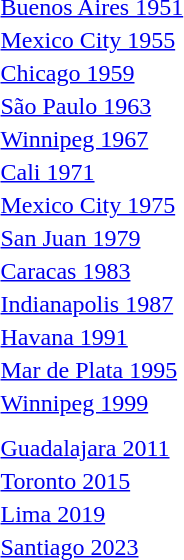<table>
<tr>
<td><a href='#'>Buenos Aires 1951</a></td>
<td></td>
<td></td>
<td></td>
</tr>
<tr>
<td><a href='#'>Mexico City 1955</a></td>
<td></td>
<td></td>
<td></td>
</tr>
<tr>
<td><a href='#'>Chicago 1959</a></td>
<td></td>
<td></td>
<td></td>
</tr>
<tr>
<td><a href='#'>São Paulo 1963</a></td>
<td></td>
<td></td>
<td></td>
</tr>
<tr>
<td><a href='#'>Winnipeg 1967</a></td>
<td></td>
<td></td>
<td></td>
</tr>
<tr>
<td><a href='#'>Cali 1971</a></td>
<td></td>
<td></td>
<td></td>
</tr>
<tr>
<td><a href='#'>Mexico City 1975</a></td>
<td></td>
<td></td>
<td></td>
</tr>
<tr>
<td><a href='#'>San Juan 1979</a></td>
<td></td>
<td></td>
<td></td>
</tr>
<tr>
<td><a href='#'>Caracas 1983</a></td>
<td></td>
<td></td>
<td></td>
</tr>
<tr>
<td><a href='#'>Indianapolis 1987</a></td>
<td></td>
<td></td>
<td></td>
</tr>
<tr>
<td><a href='#'>Havana 1991</a></td>
<td></td>
<td></td>
<td></td>
</tr>
<tr>
<td><a href='#'>Mar de Plata 1995</a></td>
<td></td>
<td></td>
<td></td>
</tr>
<tr>
<td><a href='#'>Winnipeg 1999</a></td>
<td></td>
<td></td>
<td></td>
</tr>
<tr>
<td></td>
<td></td>
<td></td>
<td></td>
</tr>
<tr>
<td></td>
<td></td>
<td></td>
<td></td>
</tr>
<tr>
<td><a href='#'>Guadalajara 2011</a></td>
<td></td>
<td></td>
<td></td>
</tr>
<tr>
<td><a href='#'>Toronto 2015</a></td>
<td></td>
<td></td>
<td></td>
</tr>
<tr>
<td><a href='#'>Lima 2019</a></td>
<td></td>
<td></td>
<td></td>
</tr>
<tr>
<td><a href='#'>Santiago 2023</a></td>
<td></td>
<td></td>
<td></td>
</tr>
</table>
